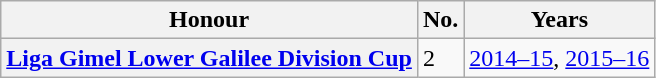<table class="wikitable plainrowheaders">
<tr>
<th scope=col>Honour</th>
<th scope=col>No.</th>
<th scope=col>Years</th>
</tr>
<tr>
<th scope=row><a href='#'>Liga Gimel Lower Galilee Division Cup</a></th>
<td>2</td>
<td><a href='#'>2014–15</a>, <a href='#'>2015–16</a></td>
</tr>
</table>
